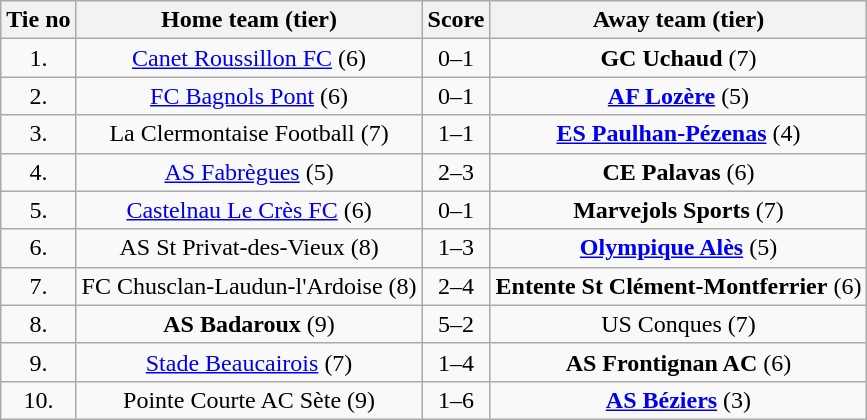<table class="wikitable" style="text-align: center">
<tr>
<th>Tie no</th>
<th>Home team (tier)</th>
<th>Score</th>
<th>Away team (tier)</th>
</tr>
<tr>
<td>1.</td>
<td><a href='#'>Canet Roussillon FC</a> (6)</td>
<td>0–1</td>
<td><strong>GC Uchaud</strong> (7)</td>
</tr>
<tr>
<td>2.</td>
<td><a href='#'>FC Bagnols Pont</a> (6)</td>
<td>0–1</td>
<td><strong><a href='#'>AF Lozère</a></strong> (5)</td>
</tr>
<tr>
<td>3.</td>
<td>La Clermontaise Football (7)</td>
<td>1–1 </td>
<td><strong><a href='#'>ES Paulhan-Pézenas</a></strong> (4)</td>
</tr>
<tr>
<td>4.</td>
<td><a href='#'>AS Fabrègues</a> (5)</td>
<td>2–3</td>
<td><strong>CE Palavas</strong> (6)</td>
</tr>
<tr>
<td>5.</td>
<td><a href='#'>Castelnau Le Crès FC</a> (6)</td>
<td>0–1</td>
<td><strong>Marvejols Sports</strong> (7)</td>
</tr>
<tr>
<td>6.</td>
<td>AS St Privat-des-Vieux (8)</td>
<td>1–3</td>
<td><strong><a href='#'>Olympique Alès</a></strong> (5)</td>
</tr>
<tr>
<td>7.</td>
<td>FC Chusclan-Laudun-l'Ardoise (8)</td>
<td>2–4</td>
<td><strong>Entente St Clément-Montferrier</strong> (6)</td>
</tr>
<tr>
<td>8.</td>
<td><strong>AS Badaroux</strong> (9)</td>
<td>5–2</td>
<td>US Conques (7)</td>
</tr>
<tr>
<td>9.</td>
<td><a href='#'>Stade Beaucairois</a> (7)</td>
<td>1–4</td>
<td><strong>AS Frontignan AC</strong> (6)</td>
</tr>
<tr>
<td>10.</td>
<td>Pointe Courte AC Sète (9)</td>
<td>1–6</td>
<td><strong><a href='#'>AS Béziers</a></strong> (3)</td>
</tr>
</table>
